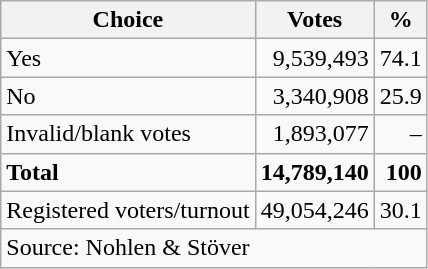<table class=wikitable style=text-align:right>
<tr>
<th>Choice</th>
<th>Votes</th>
<th>%</th>
</tr>
<tr>
<td align=left>Yes</td>
<td>9,539,493</td>
<td>74.1</td>
</tr>
<tr>
<td align=left>No</td>
<td>3,340,908</td>
<td>25.9</td>
</tr>
<tr>
<td align=left>Invalid/blank votes</td>
<td>1,893,077</td>
<td>–</td>
</tr>
<tr>
<td align=left><strong>Total</strong></td>
<td><strong>14,789,140</strong></td>
<td><strong>100</strong></td>
</tr>
<tr>
<td align=left>Registered voters/turnout</td>
<td>49,054,246</td>
<td>30.1</td>
</tr>
<tr>
<td align=left colspan=3>Source: Nohlen & Stöver</td>
</tr>
</table>
